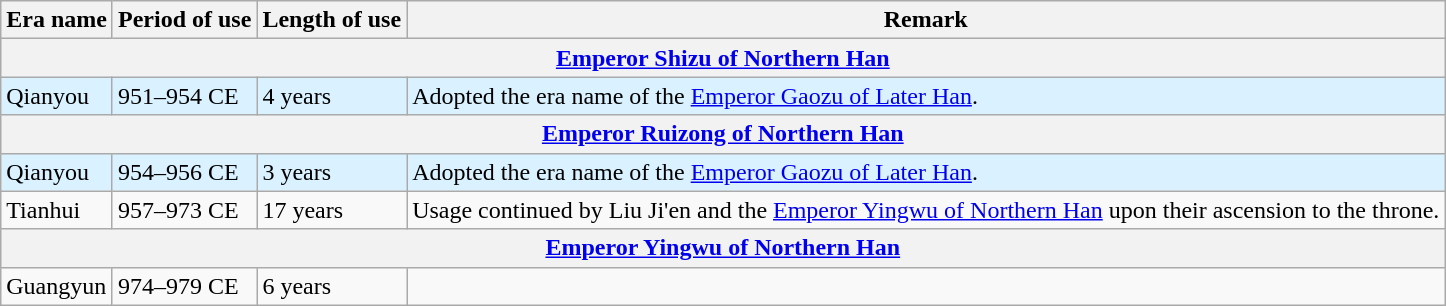<table class="wikitable">
<tr>
<th>Era name</th>
<th>Period of use</th>
<th>Length of use</th>
<th>Remark</th>
</tr>
<tr>
<th colspan="4"><a href='#'>Emperor Shizu of Northern Han</a><br></th>
</tr>
<tr style="background:#DAF2FF;">
<td>Qianyou<br></td>
<td>951–954 CE</td>
<td>4 years</td>
<td>Adopted the era name of the <a href='#'>Emperor Gaozu of Later Han</a>.</td>
</tr>
<tr>
<th colspan="4"><a href='#'>Emperor Ruizong of Northern Han</a><br></th>
</tr>
<tr style="background:#DAF2FF;">
<td>Qianyou<br></td>
<td>954–956 CE</td>
<td>3 years</td>
<td>Adopted the era name of the <a href='#'>Emperor Gaozu of Later Han</a>.</td>
</tr>
<tr>
<td>Tianhui<br></td>
<td>957–973 CE</td>
<td>17 years</td>
<td>Usage continued by Liu Ji'en and the <a href='#'>Emperor Yingwu of Northern Han</a> upon their ascension to the throne.</td>
</tr>
<tr>
<th colspan="4"><a href='#'>Emperor Yingwu of Northern Han</a><br></th>
</tr>
<tr>
<td>Guangyun<br></td>
<td>974–979 CE</td>
<td>6 years</td>
<td></td>
</tr>
</table>
